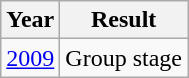<table class="wikitable">
<tr>
<th>Year</th>
<th>Result</th>
</tr>
<tr>
<td><a href='#'>2009</a></td>
<td>Group stage</td>
</tr>
</table>
